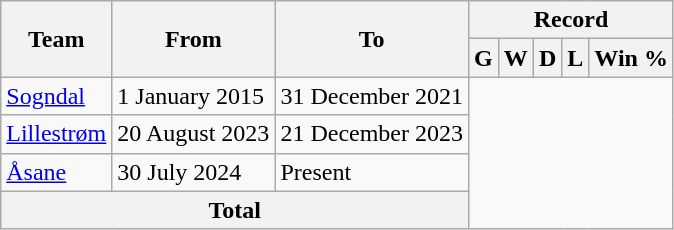<table class="wikitable" style="text-align: center">
<tr>
<th rowspan="2">Team</th>
<th rowspan="2">From</th>
<th rowspan="2">To</th>
<th colspan="5">Record</th>
</tr>
<tr>
<th>G</th>
<th>W</th>
<th>D</th>
<th>L</th>
<th>Win %</th>
</tr>
<tr>
<td align=left><a href='#'>Sogndal</a></td>
<td align=left>1 January 2015</td>
<td align=left>31 December 2021<br></td>
</tr>
<tr>
<td align=left><a href='#'>Lillestrøm</a></td>
<td align=left>20 August 2023</td>
<td align=left>21 December 2023<br></td>
</tr>
<tr>
<td align=left><a href='#'> Åsane</a></td>
<td align=left>30 July 2024</td>
<td align=left>Present<br></td>
</tr>
<tr>
<th colspan="3">Total<br></th>
</tr>
</table>
